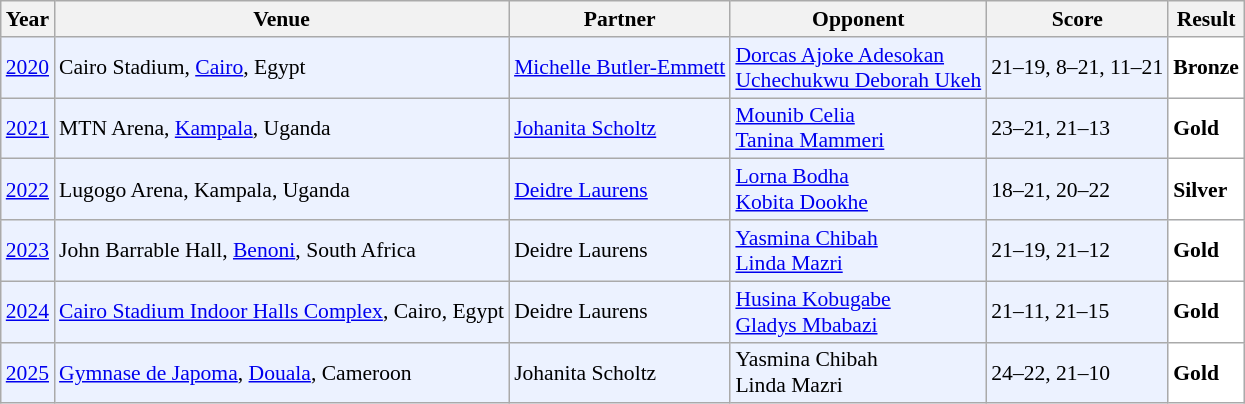<table class="sortable wikitable" style="font-size: 90%;">
<tr>
<th>Year</th>
<th>Venue</th>
<th>Partner</th>
<th>Opponent</th>
<th>Score</th>
<th>Result</th>
</tr>
<tr style="background:#ECF2FF">
<td align="center"><a href='#'>2020</a></td>
<td align="left">Cairo Stadium, <a href='#'>Cairo</a>, Egypt</td>
<td align="left"> <a href='#'>Michelle Butler-Emmett</a></td>
<td align="left"> <a href='#'>Dorcas Ajoke Adesokan</a><br> <a href='#'>Uchechukwu Deborah Ukeh</a></td>
<td align="left">21–19, 8–21, 11–21</td>
<td style="text-align:left; background:white"> <strong>Bronze</strong></td>
</tr>
<tr style="background:#ECF2FF">
<td align="center"><a href='#'>2021</a></td>
<td align="left">MTN Arena, <a href='#'>Kampala</a>, Uganda</td>
<td align="left"> <a href='#'>Johanita Scholtz</a></td>
<td align="left"> <a href='#'>Mounib Celia</a><br> <a href='#'>Tanina Mammeri</a></td>
<td align="left">23–21, 21–13</td>
<td style="text-align:left; background:white"> <strong>Gold</strong></td>
</tr>
<tr style="background:#ECF2FF">
<td align="center"><a href='#'>2022</a></td>
<td align="left">Lugogo Arena, Kampala, Uganda</td>
<td align="left"> <a href='#'>Deidre Laurens</a></td>
<td align="left"> <a href='#'>Lorna Bodha</a><br> <a href='#'>Kobita Dookhe</a></td>
<td align="left">18–21, 20–22</td>
<td style="text-align:left; background:white"> <strong>Silver</strong></td>
</tr>
<tr style="background:#ECF2FF">
<td align="center"><a href='#'>2023</a></td>
<td align="left">John Barrable Hall, <a href='#'>Benoni</a>, South Africa</td>
<td align="left"> Deidre Laurens</td>
<td align="left"> <a href='#'>Yasmina Chibah</a><br> <a href='#'>Linda Mazri</a></td>
<td align="left">21–19, 21–12</td>
<td style="text-align:left; background:white"> <strong>Gold</strong></td>
</tr>
<tr style="background:#ECF2FF">
<td align="center"><a href='#'>2024</a></td>
<td align="left"><a href='#'>Cairo Stadium Indoor Halls Complex</a>, Cairo, Egypt</td>
<td align="left"> Deidre Laurens</td>
<td align="left"> <a href='#'>Husina Kobugabe</a><br> <a href='#'>Gladys Mbabazi</a></td>
<td align="left">21–11, 21–15</td>
<td style="text-align:left; background:white"> <strong>Gold</strong></td>
</tr>
<tr style="background:#ECF2FF">
<td align="center"><a href='#'>2025</a></td>
<td align="left"><a href='#'>Gymnase de Japoma</a>, <a href='#'>Douala</a>, Cameroon</td>
<td align="left"> Johanita Scholtz</td>
<td align="left"> Yasmina Chibah<br> Linda Mazri</td>
<td align="left">24–22, 21–10</td>
<td style="text-align:left; background:white"> <strong>Gold</strong></td>
</tr>
</table>
